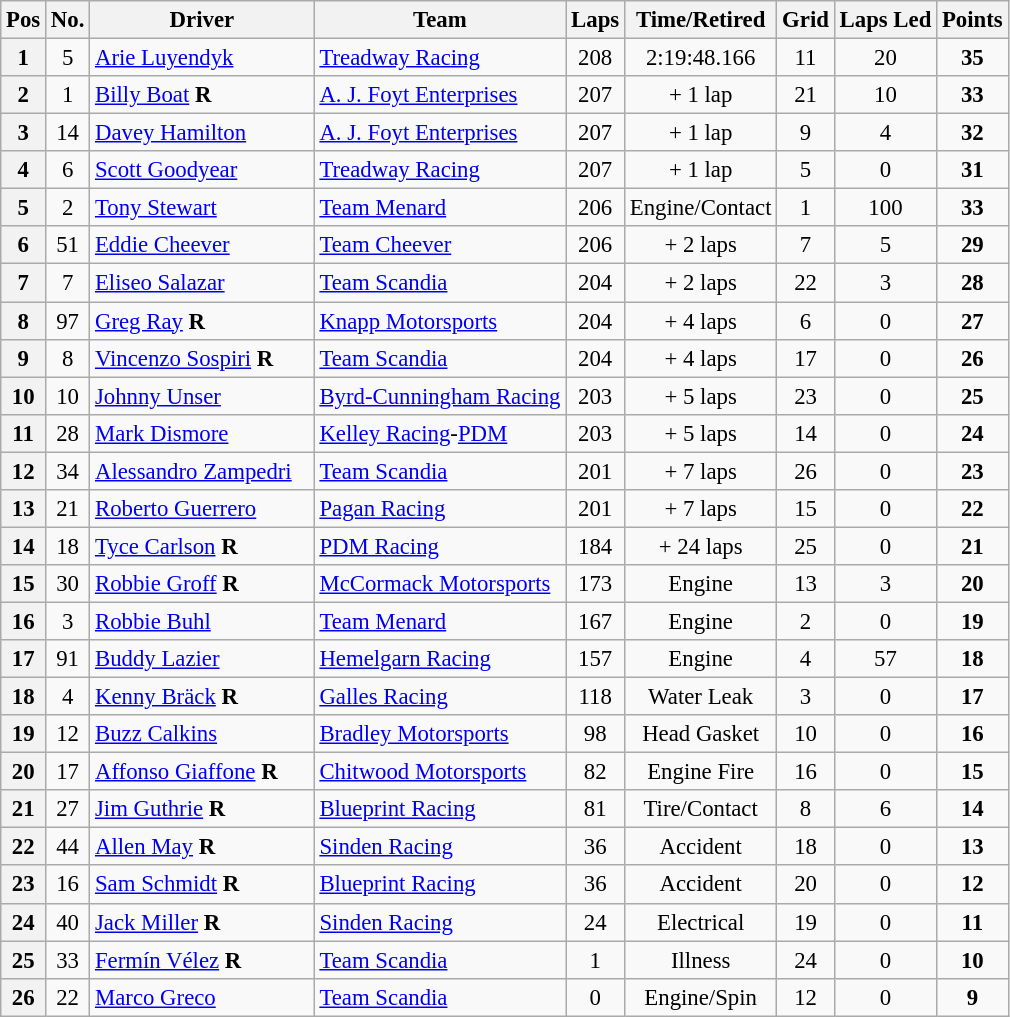<table class="wikitable" style="font-size:95%">
<tr>
<th>Pos</th>
<th>No.</th>
<th>Driver</th>
<th>Team</th>
<th>Laps</th>
<th>Time/Retired</th>
<th>Grid</th>
<th>Laps Led</th>
<th>Points</th>
</tr>
<tr>
<th>1</th>
<td align=center>5</td>
<td> <a href='#'>Arie Luyendyk</a></td>
<td><a href='#'>Treadway Racing</a></td>
<td align=center>208</td>
<td align=center>2:19:48.166</td>
<td align=center>11</td>
<td align=center>20</td>
<td align=center><strong>35</strong></td>
</tr>
<tr>
<th>2</th>
<td align=center>1</td>
<td> <a href='#'>Billy Boat</a> <strong><span>R</span></strong></td>
<td><a href='#'>A. J. Foyt Enterprises</a></td>
<td align=center>207</td>
<td align=center>+ 1 lap</td>
<td align=center>21</td>
<td align=center>10</td>
<td align=center><strong>33</strong></td>
</tr>
<tr>
<th>3</th>
<td align=center>14</td>
<td> <a href='#'>Davey Hamilton</a></td>
<td><a href='#'>A. J. Foyt Enterprises</a></td>
<td align=center>207</td>
<td align=center>+ 1 lap</td>
<td align=center>9</td>
<td align=center>4</td>
<td align=center><strong>32</strong></td>
</tr>
<tr>
<th>4</th>
<td align=center>6</td>
<td> <a href='#'>Scott Goodyear</a></td>
<td><a href='#'>Treadway Racing</a></td>
<td align=center>207</td>
<td align=center>+ 1 lap</td>
<td align=center>5</td>
<td align=center>0</td>
<td align=center><strong>31</strong></td>
</tr>
<tr>
<th>5</th>
<td align=center>2</td>
<td> <a href='#'>Tony Stewart</a></td>
<td><a href='#'>Team Menard</a></td>
<td align=center>206</td>
<td align=center>Engine/Contact</td>
<td align=center>1</td>
<td align=center>100</td>
<td align=center><strong>33</strong></td>
</tr>
<tr>
<th>6</th>
<td align=center>51</td>
<td> <a href='#'>Eddie Cheever</a></td>
<td><a href='#'>Team Cheever</a></td>
<td align=center>206</td>
<td align=center>+ 2 laps</td>
<td align=center>7</td>
<td align=center>5</td>
<td align=center><strong>29</strong></td>
</tr>
<tr>
<th>7</th>
<td align=center>7</td>
<td> <a href='#'>Eliseo Salazar</a></td>
<td><a href='#'>Team Scandia</a></td>
<td align=center>204</td>
<td align=center>+ 2 laps</td>
<td align=center>22</td>
<td align=center>3</td>
<td align=center><strong>28</strong></td>
</tr>
<tr>
<th>8</th>
<td align=center>97</td>
<td> <a href='#'>Greg Ray</a> <strong><span>R</span></strong></td>
<td><a href='#'>Knapp Motorsports</a></td>
<td align=center>204</td>
<td align=center>+ 4 laps</td>
<td align=center>6</td>
<td align=center>0</td>
<td align=center><strong>27</strong></td>
</tr>
<tr>
<th>9</th>
<td align=center>8</td>
<td> <a href='#'>Vincenzo Sospiri</a> <strong><span>R</span></strong></td>
<td><a href='#'>Team Scandia</a></td>
<td align=center>204</td>
<td align=center>+ 4 laps</td>
<td align=center>17</td>
<td align=center>0</td>
<td align=center><strong>26</strong></td>
</tr>
<tr>
<th>10</th>
<td align=center>10</td>
<td> <a href='#'>Johnny Unser</a></td>
<td><a href='#'>Byrd-Cunningham Racing</a></td>
<td align=center>203</td>
<td align=center>+ 5 laps</td>
<td align=center>23</td>
<td align=center>0</td>
<td align=center><strong>25</strong></td>
</tr>
<tr>
<th>11</th>
<td align=center>28</td>
<td> <a href='#'>Mark Dismore</a></td>
<td><a href='#'>Kelley Racing</a>-<a href='#'>PDM</a></td>
<td align=center>203</td>
<td align=center>+ 5 laps</td>
<td align=center>14</td>
<td align=center>0</td>
<td align=center><strong>24</strong></td>
</tr>
<tr>
<th>12</th>
<td align=center>34</td>
<td> <a href='#'>Alessandro Zampedri</a>   </td>
<td><a href='#'>Team Scandia</a></td>
<td align=center>201</td>
<td align=center>+ 7 laps</td>
<td align=center>26</td>
<td align=center>0</td>
<td align=center><strong>23</strong></td>
</tr>
<tr>
<th>13</th>
<td align=center>21</td>
<td> <a href='#'>Roberto Guerrero</a></td>
<td><a href='#'>Pagan Racing</a></td>
<td align=center>201</td>
<td align=center>+ 7 laps</td>
<td align=center>15</td>
<td align=center>0</td>
<td align=center><strong>22</strong></td>
</tr>
<tr>
<th>14</th>
<td align=center>18</td>
<td> <a href='#'>Tyce Carlson</a> <strong><span>R</span></strong></td>
<td><a href='#'>PDM Racing</a></td>
<td align=center>184</td>
<td align=center>+ 24 laps</td>
<td align=center>25</td>
<td align=center>0</td>
<td align=center><strong>21</strong></td>
</tr>
<tr>
<th>15</th>
<td align=center>30</td>
<td> <a href='#'>Robbie Groff</a> <strong><span>R</span></strong></td>
<td><a href='#'>McCormack Motorsports</a></td>
<td align=center>173</td>
<td align=center>Engine</td>
<td align=center>13</td>
<td align=center>3</td>
<td align=center><strong>20</strong></td>
</tr>
<tr>
<th>16</th>
<td align=center>3</td>
<td> <a href='#'>Robbie Buhl</a></td>
<td><a href='#'>Team Menard</a></td>
<td align=center>167</td>
<td align=center>Engine</td>
<td align=center>2</td>
<td align=center>0</td>
<td align=center><strong>19</strong></td>
</tr>
<tr>
<th>17</th>
<td align=center>91</td>
<td> <a href='#'>Buddy Lazier</a></td>
<td><a href='#'>Hemelgarn Racing</a></td>
<td align=center>157</td>
<td align=center>Engine</td>
<td align=center>4</td>
<td align=center>57</td>
<td align=center><strong>18</strong></td>
</tr>
<tr>
<th>18</th>
<td align=center>4</td>
<td> <a href='#'>Kenny Bräck</a> <strong><span>R</span></strong></td>
<td><a href='#'>Galles Racing</a></td>
<td align=center>118</td>
<td align=center>Water Leak</td>
<td align=center>3</td>
<td align=center>0</td>
<td align=center><strong>17</strong></td>
</tr>
<tr>
<th>19</th>
<td align=center>12</td>
<td> <a href='#'>Buzz Calkins</a></td>
<td><a href='#'>Bradley Motorsports</a></td>
<td align=center>98</td>
<td align=center>Head Gasket</td>
<td align=center>10</td>
<td align=center>0</td>
<td align=center><strong>16</strong></td>
</tr>
<tr>
<th>20</th>
<td align=center>17</td>
<td> <a href='#'>Affonso Giaffone</a> <strong><span>R</span></strong></td>
<td><a href='#'>Chitwood Motorsports</a></td>
<td align=center>82</td>
<td align=center>Engine Fire</td>
<td align=center>16</td>
<td align=center>0</td>
<td align=center><strong>15</strong></td>
</tr>
<tr>
<th>21</th>
<td align=center>27</td>
<td> <a href='#'>Jim Guthrie</a> <strong><span>R</span></strong></td>
<td><a href='#'>Blueprint Racing</a></td>
<td align=center>81</td>
<td align=center>Tire/Contact</td>
<td align=center>8</td>
<td align=center>6</td>
<td align=center><strong>14</strong></td>
</tr>
<tr>
<th>22</th>
<td align=center>44</td>
<td> <a href='#'>Allen May</a> <strong><span>R</span></strong></td>
<td><a href='#'>Sinden Racing</a></td>
<td align=center>36</td>
<td align=center>Accident</td>
<td align=center>18</td>
<td align=center>0</td>
<td align=center><strong>13</strong></td>
</tr>
<tr>
<th>23</th>
<td align=center>16</td>
<td> <a href='#'>Sam Schmidt</a> <strong><span>R</span></strong></td>
<td><a href='#'>Blueprint Racing</a></td>
<td align=center>36</td>
<td align=center>Accident</td>
<td align=center>20</td>
<td align=center>0</td>
<td align=center><strong>12</strong></td>
</tr>
<tr>
<th>24</th>
<td align=center>40</td>
<td> <a href='#'>Jack Miller</a> <strong><span>R</span></strong></td>
<td><a href='#'>Sinden Racing</a></td>
<td align=center>24</td>
<td align=center>Electrical</td>
<td align=center>19</td>
<td align=center>0</td>
<td align=center><strong>11</strong></td>
</tr>
<tr>
<th>25</th>
<td align=center>33</td>
<td> <a href='#'>Fermín Vélez</a> <strong><span>R</span></strong></td>
<td><a href='#'>Team Scandia</a></td>
<td align=center>1</td>
<td align=center>Illness</td>
<td align=center>24</td>
<td align=center>0</td>
<td align=center><strong>10</strong></td>
</tr>
<tr>
<th>26</th>
<td align=center>22</td>
<td> <a href='#'>Marco Greco</a></td>
<td><a href='#'>Team Scandia</a></td>
<td align=center>0</td>
<td align=center>Engine/Spin</td>
<td align=center>12</td>
<td align=center>0</td>
<td align=center><strong>9</strong></td>
</tr>
</table>
